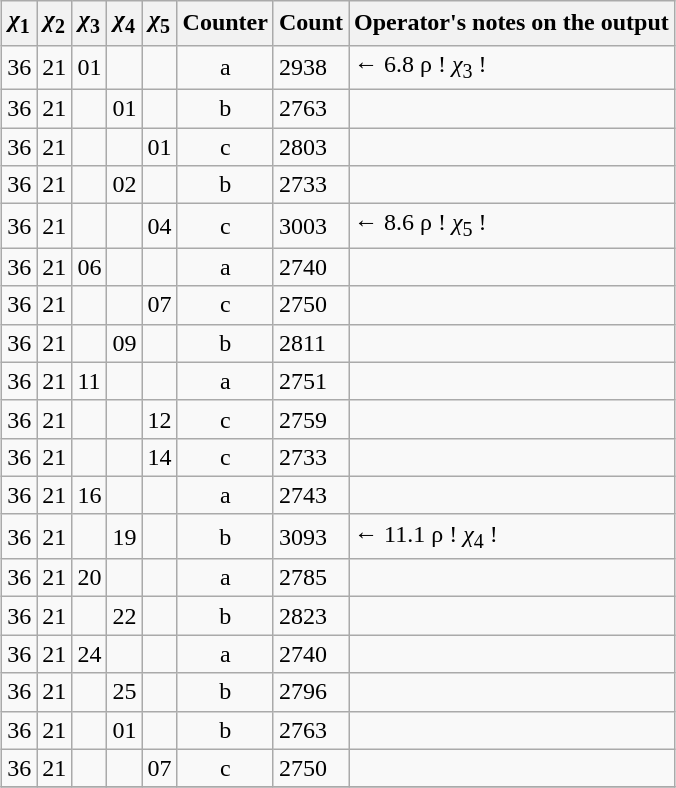<table class="wikitable" | border=1  style="margin: 1em auto 1em auto">
<tr>
<th><em>χ</em><sub>1</sub></th>
<th><em>χ</em><sub>2</sub></th>
<th><em>χ</em><sub>3</sub></th>
<th><em>χ</em><sub>4</sub></th>
<th><em>χ</em><sub>5</sub></th>
<th>Counter</th>
<th>Count</th>
<th>Operator's notes on the output</th>
</tr>
<tr>
<td>36</td>
<td>21</td>
<td>01</td>
<td></td>
<td></td>
<td align="center">a</td>
<td>2938</td>
<td>← 6.8 ρ  !  <em>χ</em><sub>3</sub>  !</td>
</tr>
<tr>
<td>36</td>
<td>21</td>
<td></td>
<td>01</td>
<td></td>
<td align="center">b</td>
<td>2763</td>
<td></td>
</tr>
<tr>
<td>36</td>
<td>21</td>
<td></td>
<td></td>
<td>01</td>
<td align="center">c</td>
<td>2803</td>
<td></td>
</tr>
<tr>
<td>36</td>
<td>21</td>
<td></td>
<td>02</td>
<td></td>
<td align="center">b</td>
<td>2733</td>
<td></td>
</tr>
<tr>
<td>36</td>
<td>21</td>
<td></td>
<td></td>
<td>04</td>
<td align="center">c</td>
<td>3003</td>
<td>← 8.6 ρ  ! <em>χ</em><sub>5</sub>  !</td>
</tr>
<tr>
<td>36</td>
<td>21</td>
<td>06</td>
<td></td>
<td></td>
<td align="center">a</td>
<td>2740</td>
<td></td>
</tr>
<tr>
<td>36</td>
<td>21</td>
<td></td>
<td></td>
<td>07</td>
<td align="center">c</td>
<td>2750</td>
<td></td>
</tr>
<tr>
<td>36</td>
<td>21</td>
<td></td>
<td>09</td>
<td></td>
<td align="center">b</td>
<td>2811</td>
<td></td>
</tr>
<tr>
<td>36</td>
<td>21</td>
<td>11</td>
<td></td>
<td></td>
<td align="center">a</td>
<td>2751</td>
<td></td>
</tr>
<tr>
<td>36</td>
<td>21</td>
<td></td>
<td></td>
<td>12</td>
<td align="center">c</td>
<td>2759</td>
<td></td>
</tr>
<tr>
<td>36</td>
<td>21</td>
<td></td>
<td></td>
<td>14</td>
<td align="center">c</td>
<td>2733</td>
<td></td>
</tr>
<tr>
<td>36</td>
<td>21</td>
<td>16</td>
<td></td>
<td></td>
<td align="center">a</td>
<td>2743</td>
<td></td>
</tr>
<tr>
<td>36</td>
<td>21</td>
<td></td>
<td>19</td>
<td></td>
<td align="center">b</td>
<td>3093</td>
<td>← 11.1 ρ  ! <em>χ</em><sub>4</sub>  !</td>
</tr>
<tr>
<td>36</td>
<td>21</td>
<td>20</td>
<td></td>
<td></td>
<td align="center">a</td>
<td>2785</td>
<td></td>
</tr>
<tr>
<td>36</td>
<td>21</td>
<td></td>
<td>22</td>
<td></td>
<td align="center">b</td>
<td>2823</td>
<td></td>
</tr>
<tr>
<td>36</td>
<td>21</td>
<td>24</td>
<td></td>
<td></td>
<td align="center">a</td>
<td>2740</td>
<td></td>
</tr>
<tr>
<td>36</td>
<td>21</td>
<td></td>
<td>25</td>
<td></td>
<td align="center">b</td>
<td>2796</td>
<td></td>
</tr>
<tr>
<td>36</td>
<td>21</td>
<td></td>
<td>01</td>
<td></td>
<td align="center">b</td>
<td>2763</td>
<td></td>
</tr>
<tr>
<td>36</td>
<td>21</td>
<td></td>
<td></td>
<td>07</td>
<td align="center">c</td>
<td>2750</td>
<td></td>
</tr>
<tr>
</tr>
</table>
